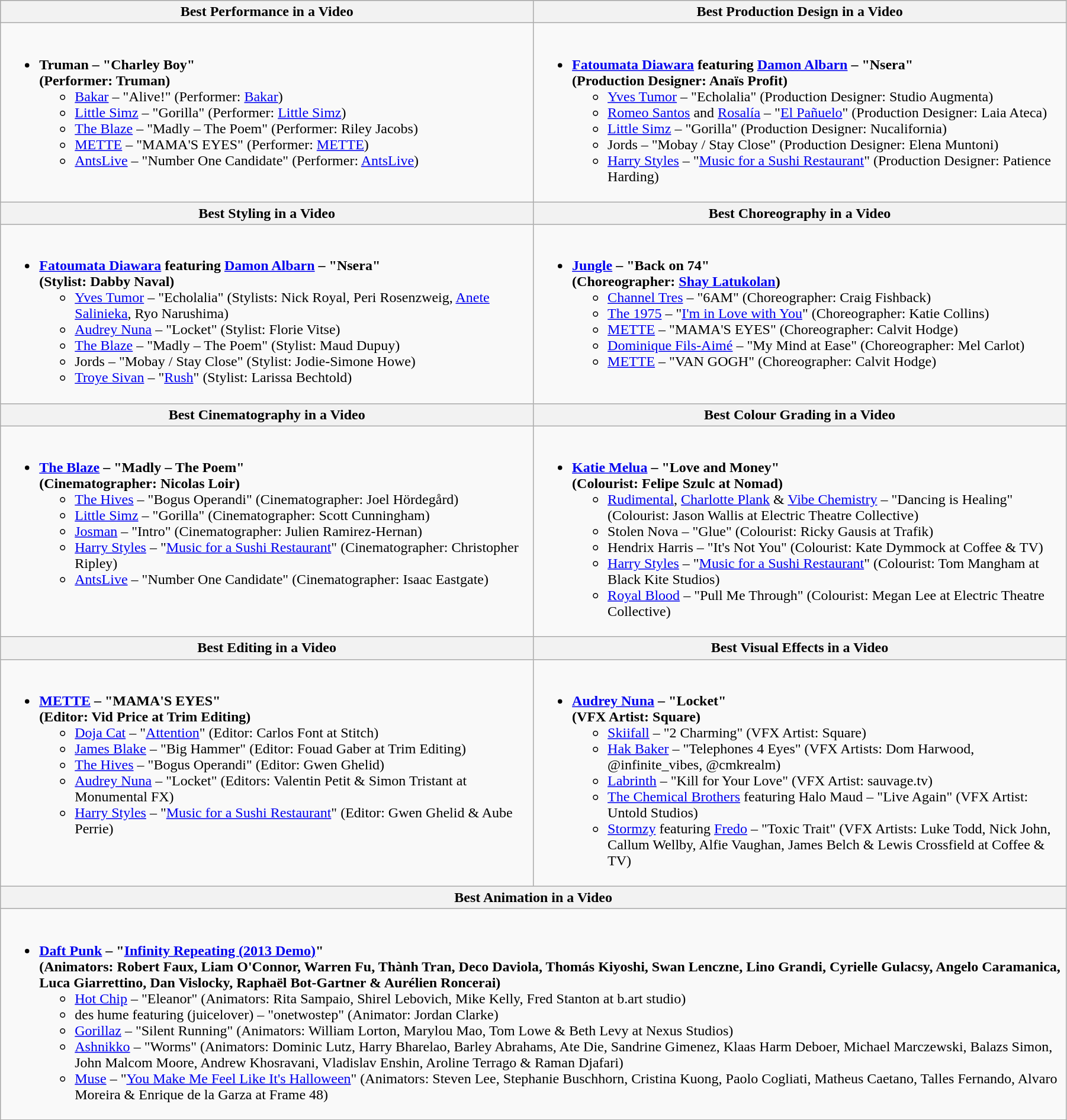<table class="wikitable" style="width:95%">
<tr bgcolor="#bebebe">
<th width="50%">Best Performance in a Video</th>
<th width="50%">Best Production Design in a Video</th>
</tr>
<tr>
<td valign="top"><br><ul><li><strong>Truman – "Charley Boy"</strong><br><strong>(Performer: Truman)</strong><ul><li><a href='#'>Bakar</a> – "Alive!" (Performer: <a href='#'>Bakar</a>)</li><li><a href='#'>Little Simz</a> – "Gorilla" (Performer: <a href='#'>Little Simz</a>)</li><li><a href='#'>The Blaze</a> – "Madly – The Poem" (Performer: Riley Jacobs)</li><li><a href='#'>METTE</a> – "MAMA'S EYES" (Performer: <a href='#'>METTE</a>)</li><li><a href='#'>AntsLive</a> – "Number One Candidate" (Performer: <a href='#'>AntsLive</a>)</li></ul></li></ul></td>
<td valign="top"><br><ul><li><strong><a href='#'>Fatoumata Diawara</a> featuring <a href='#'>Damon Albarn</a> – "Nsera"</strong><br><strong>(Production Designer: Anaïs Profit)</strong><ul><li><a href='#'>Yves Tumor</a> – "Echolalia" (Production Designer: Studio Augmenta)</li><li><a href='#'>Romeo Santos</a> and <a href='#'>Rosalía</a> – "<a href='#'>El Pañuelo</a>" (Production Designer: Laia Ateca)</li><li><a href='#'>Little Simz</a> – "Gorilla" (Production Designer: Nucalifornia)</li><li>Jords – "Mobay / Stay Close" (Production Designer: Elena Muntoni)</li><li><a href='#'>Harry Styles</a> – "<a href='#'>Music for a Sushi Restaurant</a>" (Production Designer: Patience Harding)</li></ul></li></ul></td>
</tr>
<tr>
<th width="50%">Best Styling in a Video</th>
<th width="50%">Best Choreography in a Video</th>
</tr>
<tr>
<td valign="top"><br><ul><li><strong><a href='#'>Fatoumata Diawara</a> featuring <a href='#'>Damon Albarn</a> – "Nsera"</strong><br><strong>(Stylist: Dabby Naval)</strong><ul><li><a href='#'>Yves Tumor</a> – "Echolalia" (Stylists: Nick Royal, Peri Rosenzweig, <a href='#'>Anete Salinieka</a>, Ryo Narushima)</li><li><a href='#'>Audrey Nuna</a> – "Locket" (Stylist: Florie Vitse)</li><li><a href='#'>The Blaze</a> – "Madly – The Poem" (Stylist: Maud Dupuy)</li><li>Jords – "Mobay / Stay Close" (Stylist: Jodie-Simone Howe)</li><li><a href='#'>Troye Sivan</a> – "<a href='#'>Rush</a>" (Stylist: Larissa Bechtold)</li></ul></li></ul></td>
<td valign="top"><br><ul><li><strong><a href='#'>Jungle</a> – "Back on 74"</strong><br><strong>(Choreographer: <a href='#'>Shay Latukolan</a>)</strong><ul><li><a href='#'>Channel Tres</a> – "6AM" (Choreographer: Craig Fishback)</li><li><a href='#'>The 1975</a> – "<a href='#'>I'm in Love with You</a>" (Choreographer: Katie Collins)</li><li><a href='#'>METTE</a> – "MAMA'S EYES" (Choreographer: Calvit Hodge)</li><li><a href='#'>Dominique Fils-Aimé</a> – "My Mind at Ease" (Choreographer: Mel Carlot)</li><li><a href='#'>METTE</a> – "VAN GOGH" (Choreographer: Calvit Hodge)</li></ul></li></ul></td>
</tr>
<tr>
<th width="50%">Best Cinematography in a Video</th>
<th width="50%">Best Colour Grading in a Video</th>
</tr>
<tr>
<td valign="top"><br><ul><li><strong><a href='#'>The Blaze</a> – "Madly – The Poem"</strong><br><strong>(Cinematographer: Nicolas Loir)</strong><ul><li><a href='#'>The Hives</a> – "Bogus Operandi" (Cinematographer: Joel Hördegård)</li><li><a href='#'>Little Simz</a> – "Gorilla" (Cinematographer: Scott Cunningham)</li><li><a href='#'>Josman</a> – "Intro" (Cinematographer: Julien Ramirez-Hernan)</li><li><a href='#'>Harry Styles</a> – "<a href='#'>Music for a Sushi Restaurant</a>" (Cinematographer: Christopher Ripley)</li><li><a href='#'>AntsLive</a> – "Number One Candidate" (Cinematographer: Isaac Eastgate)</li></ul></li></ul></td>
<td valign="top"><br><ul><li><strong><a href='#'>Katie Melua</a> – "Love and Money"</strong><br><strong>(Colourist: Felipe Szulc at Nomad)</strong><ul><li><a href='#'>Rudimental</a>, <a href='#'>Charlotte Plank</a> & <a href='#'>Vibe Chemistry</a> – "Dancing is Healing" (Colourist: Jason Wallis at Electric Theatre Collective)</li><li>Stolen Nova – "Glue" (Colourist: Ricky Gausis at Trafik)</li><li>Hendrix Harris – "It's Not You" (Colourist: Kate Dymmock at Coffee & TV)</li><li><a href='#'>Harry Styles</a> – "<a href='#'>Music for a Sushi Restaurant</a>" (Colourist: Tom Mangham at Black Kite Studios)</li><li><a href='#'>Royal Blood</a> – "Pull Me Through" (Colourist: Megan Lee at Electric Theatre Collective)</li></ul></li></ul></td>
</tr>
<tr>
<th width="50%">Best Editing in a Video</th>
<th width="50%">Best Visual Effects in a Video</th>
</tr>
<tr>
<td valign="top"><br><ul><li><strong><a href='#'>METTE</a> – "MAMA'S EYES"</strong><br><strong>(Editor: Vid Price at Trim Editing)</strong><ul><li><a href='#'>Doja Cat</a> – "<a href='#'>Attention</a>" (Editor: Carlos Font at Stitch)</li><li><a href='#'>James Blake</a> – "Big Hammer" (Editor: Fouad Gaber at Trim Editing)</li><li><a href='#'>The Hives</a> – "Bogus Operandi" (Editor: Gwen Ghelid)</li><li><a href='#'>Audrey Nuna</a> – "Locket" (Editors: Valentin Petit & Simon Tristant at Monumental FX)</li><li><a href='#'>Harry Styles</a> – "<a href='#'>Music for a Sushi Restaurant</a>" (Editor: Gwen Ghelid & Aube Perrie)</li></ul></li></ul></td>
<td valign="top"><br><ul><li><strong><a href='#'>Audrey Nuna</a> – "Locket"</strong><br><strong>(VFX Artist: Square)</strong><ul><li><a href='#'>Skiifall</a> – "2 Charming" (VFX Artist: Square)</li><li><a href='#'>Hak Baker</a> – "Telephones 4 Eyes" (VFX Artists: Dom Harwood, @infinite_vibes, @cmkrealm)</li><li><a href='#'>Labrinth</a> – "Kill for Your Love" (VFX Artist: sauvage.tv)</li><li><a href='#'>The Chemical Brothers</a> featuring Halo Maud – "Live Again" (VFX Artist: Untold Studios)</li><li><a href='#'>Stormzy</a> featuring <a href='#'>Fredo</a> – "Toxic Trait" (VFX Artists: Luke Todd, Nick John, Callum Wellby, Alfie Vaughan, James Belch & Lewis Crossfield at Coffee & TV)</li></ul></li></ul></td>
</tr>
<tr>
<th colspan="2" width="50%">Best Animation in a Video</th>
</tr>
<tr>
<td colspan="2" valign="top"><br><ul><li><strong><a href='#'>Daft Punk</a> – "<a href='#'>Infinity Repeating (2013 Demo)</a>"</strong><br><strong>(Animators: Robert Faux, Liam O'Connor, Warren Fu, Thành Tran, Deco Daviola, Thomás Kiyoshi, Swan Lenczne, Lino Grandi, Cyrielle Gulacsy, Angelo Caramanica, Luca Giarrettino, Dan Vislocky, Raphaël Bot-Gartner & Aurélien Roncerai)</strong><ul><li><a href='#'>Hot Chip</a> – "Eleanor" (Animators: Rita Sampaio, Shirel Lebovich, Mike Kelly, Fred Stanton at b.art studio)</li><li>des hume featuring (juicelover) – "onetwostep" (Animator: Jordan Clarke)</li><li><a href='#'>Gorillaz</a> – "Silent Running" (Animators: William Lorton, Marylou Mao, Tom Lowe & Beth Levy at Nexus Studios)</li><li><a href='#'>Ashnikko</a> – "Worms" (Animators: Dominic Lutz, Harry Bharelao, Barley Abrahams, Ate Die, Sandrine Gimenez, Klaas Harm Deboer, Michael Marczewski, Balazs Simon, John Malcom Moore, Andrew Khosravani, Vladislav Enshin, Aroline Terrago & Raman Djafari)</li><li><a href='#'>Muse</a> – "<a href='#'>You Make Me Feel Like It's Halloween</a>" (Animators: Steven Lee, Stephanie Buschhorn, Cristina Kuong, Paolo Cogliati, Matheus Caetano, Talles Fernando, Alvaro Moreira & Enrique de la Garza at Frame 48)</li></ul></li></ul></td>
</tr>
<tr>
</tr>
</table>
